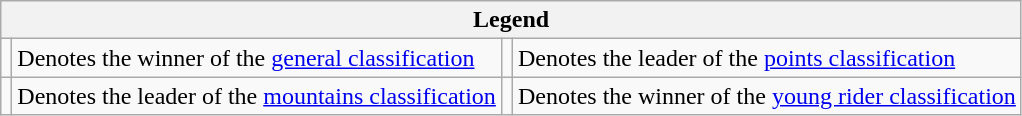<table class="wikitable">
<tr>
<th colspan="4">Legend</th>
</tr>
<tr>
<td></td>
<td>Denotes the winner of the <a href='#'>general classification</a></td>
<td></td>
<td>Denotes the leader of the <a href='#'>points classification</a></td>
</tr>
<tr>
<td></td>
<td>Denotes the leader of the <a href='#'>mountains classification</a></td>
<td></td>
<td>Denotes the winner of the <a href='#'>young rider classification</a></td>
</tr>
</table>
